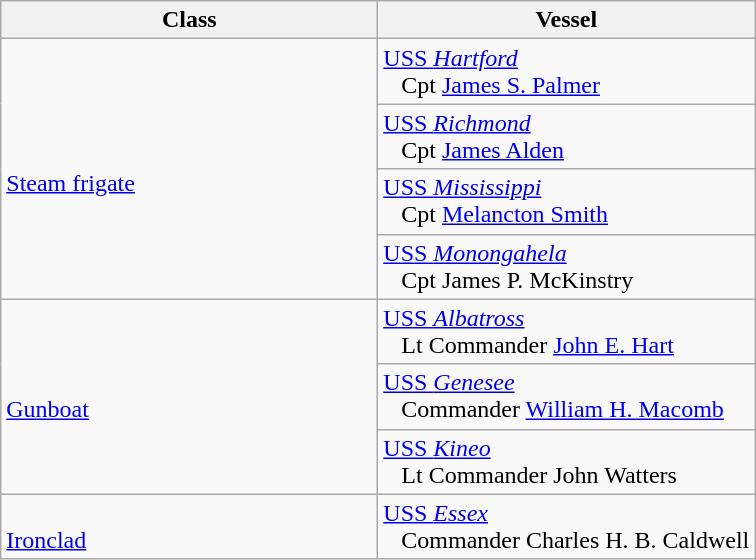<table class="wikitable">
<tr>
<th width=50%>Class</th>
<th width=50%>Vessel</th>
</tr>
<tr>
<td rowspan=4><br><a href='#'>Steam frigate</a></td>
<td><a href='#'>USS <em>Hartford</em></a><br>  
Cpt <a href='#'>James S. Palmer</a></td>
</tr>
<tr>
<td><a href='#'>USS <em>Richmond</em></a><br>  
Cpt <a href='#'>James Alden</a></td>
</tr>
<tr>
<td><a href='#'>USS <em>Mississippi</em></a><br>  
Cpt <a href='#'>Melancton Smith</a></td>
</tr>
<tr>
<td><a href='#'>USS <em>Monongahela</em></a><br>  
Cpt James P. McKinstry</td>
</tr>
<tr>
<td rowspan=3><br><a href='#'>Gunboat</a></td>
<td><a href='#'>USS <em>Albatross</em></a><br>  
Lt Commander <a href='#'>John E. Hart</a></td>
</tr>
<tr>
<td><a href='#'>USS <em>Genesee</em></a><br>  
Commander <a href='#'>William H. Macomb</a></td>
</tr>
<tr>
<td><a href='#'>USS <em>Kineo</em></a><br>  
Lt Commander John Watters</td>
</tr>
<tr>
<td rowspan=1><br><a href='#'>Ironclad</a></td>
<td><a href='#'>USS <em>Essex</em></a><br>  
Commander Charles H. B. Caldwell</td>
</tr>
</table>
